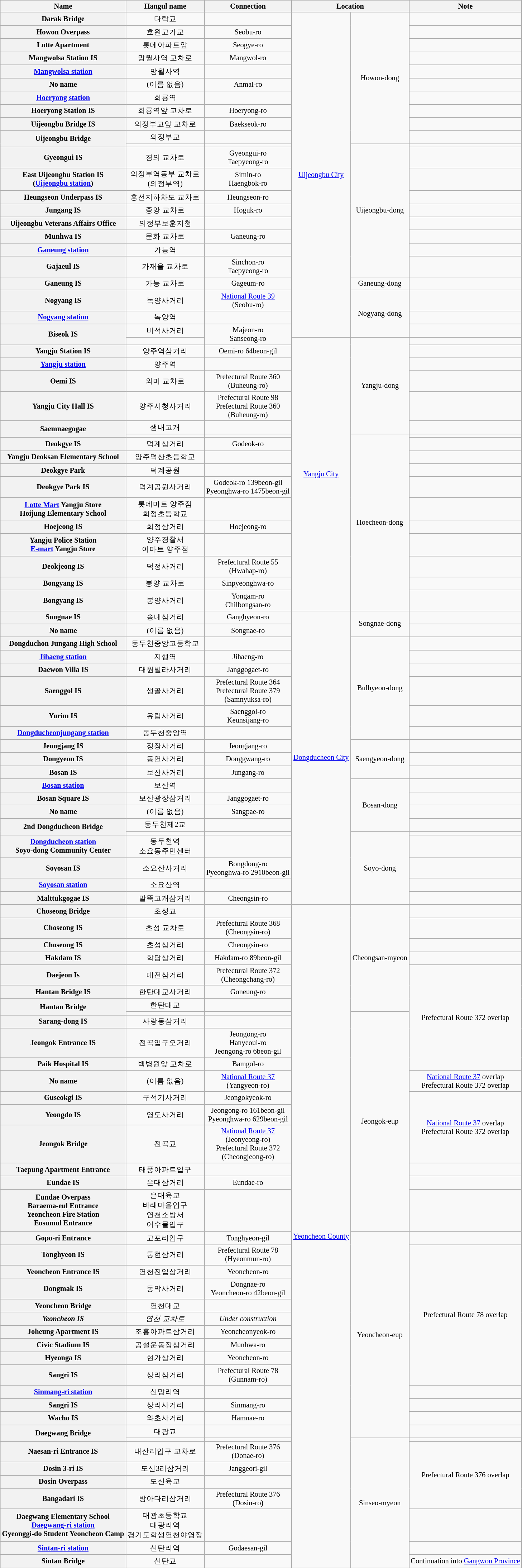<table class="wikitable" style="font-size: 85%; text-align: center;">
<tr>
<th>Name</th>
<th>Hangul name</th>
<th>Connection</th>
<th colspan="2">Location</th>
<th>Note</th>
</tr>
<tr>
<th>Darak Bridge</th>
<td>다락교</td>
<td></td>
<td rowspan=23><a href='#'>Uijeongbu City</a></td>
<td rowspan=10>Howon-dong</td>
<td></td>
</tr>
<tr>
<th>Howon Overpass</th>
<td>호원고가교</td>
<td>Seobu-ro</td>
<td></td>
</tr>
<tr>
<th>Lotte Apartment</th>
<td>롯데아파트앞</td>
<td>Seogye-ro</td>
<td></td>
</tr>
<tr>
<th>Mangwolsa Station IS</th>
<td>망월사역 교차로</td>
<td>Mangwol-ro</td>
<td></td>
</tr>
<tr>
<th><a href='#'>Mangwolsa station</a></th>
<td>망월사역</td>
<td></td>
<td></td>
</tr>
<tr>
<th>No name</th>
<td>(이름 없음)</td>
<td>Anmal-ro</td>
<td></td>
</tr>
<tr>
<th><a href='#'>Hoeryong station</a></th>
<td>회룡역</td>
<td></td>
<td></td>
</tr>
<tr>
<th>Hoeryong Station IS</th>
<td>회룡역앞 교차로</td>
<td>Hoeryong-ro</td>
<td></td>
</tr>
<tr>
<th>Uijeongbu Bridge IS</th>
<td>의정부교앞 교차로</td>
<td>Baekseok-ro</td>
<td></td>
</tr>
<tr>
<th rowspan=2>Uijeongbu Bridge</th>
<td>의정부교</td>
<td></td>
<td></td>
</tr>
<tr>
<td></td>
<td></td>
<td rowspan=9>Uijeongbu-dong</td>
<td></td>
</tr>
<tr>
<th>Gyeongui IS</th>
<td>경의 교차로</td>
<td>Gyeongui-ro<br>Taepyeong-ro</td>
<td></td>
</tr>
<tr>
<th>East Uijeongbu Station IS<br>(<a href='#'>Uijeongbu station</a>)</th>
<td>의정부역동부 교차로<br>(의정부역)</td>
<td>Simin-ro<br>Haengbok-ro</td>
<td></td>
</tr>
<tr>
<th>Heungseon Underpass IS</th>
<td>흥선지하차도 교차로</td>
<td>Heungseon-ro</td>
<td></td>
</tr>
<tr>
<th>Jungang IS</th>
<td>중앙 교차로</td>
<td>Hoguk-ro</td>
<td></td>
</tr>
<tr>
<th>Uijeongbu Veterans Affairs Office</th>
<td>의정부보훈지청</td>
<td></td>
<td></td>
</tr>
<tr>
<th>Munhwa IS</th>
<td>문화 교차로</td>
<td>Ganeung-ro</td>
<td></td>
</tr>
<tr>
<th><a href='#'>Ganeung station</a></th>
<td>가능역</td>
<td></td>
<td></td>
</tr>
<tr>
<th>Gajaeul IS</th>
<td>가재울 교차로</td>
<td>Sinchon-ro<br>Taepyeong-ro</td>
<td></td>
</tr>
<tr>
<th>Ganeung IS</th>
<td>가능 교차로</td>
<td>Gageum-ro</td>
<td>Ganeung-dong</td>
<td></td>
</tr>
<tr>
<th>Nogyang IS</th>
<td>녹양사거리</td>
<td><a href='#'>National Route 39</a><br>(Seobu-ro)</td>
<td rowspan=3>Nogyang-dong</td>
<td></td>
</tr>
<tr>
<th><a href='#'>Nogyang station</a></th>
<td>녹양역</td>
<td></td>
<td></td>
</tr>
<tr>
<th rowspan=2>Biseok IS</th>
<td>비석사거리</td>
<td rowspan=2>Majeon-ro<br>Sanseong-ro</td>
<td></td>
</tr>
<tr>
<td></td>
<td rowspan=17><a href='#'>Yangju City</a></td>
<td rowspan=6>Yangju-dong</td>
<td></td>
</tr>
<tr>
<th>Yangju Station IS</th>
<td>양주역삼거리</td>
<td>Oemi-ro 64beon-gil</td>
<td></td>
</tr>
<tr>
<th><a href='#'>Yangju station</a></th>
<td>양주역</td>
<td></td>
<td></td>
</tr>
<tr>
<th>Oemi IS</th>
<td>외미 교차로</td>
<td>Prefectural Route 360<br>(Buheung-ro)</td>
<td></td>
</tr>
<tr>
<th>Yangju City Hall IS</th>
<td>양주시청사거리</td>
<td>Prefectural Route 98<br>Prefectural Route 360<br>(Buheung-ro)</td>
<td></td>
</tr>
<tr>
<th rowspan=2>Saemnaegogae</th>
<td>샘내고개</td>
<td></td>
<td></td>
</tr>
<tr>
<td></td>
<td></td>
<td rowspan=11>Hoecheon-dong</td>
<td></td>
</tr>
<tr>
<th>Deokgye IS</th>
<td>덕계삼거리</td>
<td>Godeok-ro</td>
<td></td>
</tr>
<tr>
<th>Yangju Deoksan Elementary School</th>
<td>양주덕산초등학교</td>
<td></td>
<td></td>
</tr>
<tr>
<th>Deokgye Park</th>
<td>덕계공원</td>
<td></td>
<td></td>
</tr>
<tr>
<th>Deokgye Park IS</th>
<td>덕계공원사거리</td>
<td>Godeok-ro 139beon-gil<br>Pyeonghwa-ro 1475beon-gil</td>
<td></td>
</tr>
<tr>
<th><a href='#'>Lotte Mart</a> Yangju Store<br>Hoijung Elementary School</th>
<td>롯데마트 양주점<br>회정초등학교</td>
<td></td>
<td></td>
</tr>
<tr>
<th>Hoejeong IS</th>
<td>회정삼거리</td>
<td>Hoejeong-ro</td>
<td></td>
</tr>
<tr>
<th>Yangju Police Station<br><a href='#'>E-mart</a> Yangju Store</th>
<td>양주경찰서<br>이마트 양주점</td>
<td></td>
<td></td>
</tr>
<tr>
<th>Deokjeong IS</th>
<td>덕정사거리</td>
<td>Prefectural Route 55<br>(Hwahap-ro)</td>
<td></td>
</tr>
<tr>
<th>Bongyang IS</th>
<td>봉양 교차로</td>
<td>Sinpyeonghwa-ro</td>
<td></td>
</tr>
<tr>
<th>Bongyang IS</th>
<td>봉양사거리</td>
<td>Yongam-ro<br>Chilbongsan-ro</td>
<td></td>
</tr>
<tr>
<th>Songnae IS</th>
<td>송내삼거리</td>
<td>Gangbyeon-ro</td>
<td rowspan=20><a href='#'>Dongducheon City</a></td>
<td rowspan=2>Songnae-dong</td>
<td></td>
</tr>
<tr>
<th>No name</th>
<td>(이름 없음)</td>
<td>Songnae-ro</td>
<td></td>
</tr>
<tr>
<th>Dongduchon Jungang High School</th>
<td>동두천중앙고등학교</td>
<td></td>
<td rowspan=6>Bulhyeon-dong</td>
<td></td>
</tr>
<tr>
<th><a href='#'>Jihaeng station</a></th>
<td>지행역</td>
<td>Jihaeng-ro</td>
<td></td>
</tr>
<tr>
<th>Daewon Villa IS</th>
<td>대원빌라사거리</td>
<td>Janggogaet-ro</td>
<td></td>
</tr>
<tr>
<th>Saenggol IS</th>
<td>생골사거리</td>
<td>Prefectural Route 364<br>Prefectural Route 379<br>(Samnyuksa-ro)</td>
<td></td>
</tr>
<tr>
<th>Yurim IS</th>
<td>유림사거리</td>
<td>Saenggol-ro<br>Keunsijang-ro</td>
<td></td>
</tr>
<tr>
<th><a href='#'>Dongducheonjungang station</a></th>
<td>동두천중앙역</td>
<td></td>
<td></td>
</tr>
<tr>
<th>Jeongjang IS</th>
<td>정장사거리</td>
<td>Jeongjang-ro</td>
<td rowspan=3>Saengyeon-dong</td>
<td></td>
</tr>
<tr>
<th>Dongyeon IS</th>
<td>동연사거리</td>
<td>Donggwang-ro</td>
<td></td>
</tr>
<tr>
<th>Bosan IS</th>
<td>보산사거리</td>
<td>Jungang-ro</td>
<td></td>
</tr>
<tr>
<th><a href='#'>Bosan station</a></th>
<td>보산역</td>
<td></td>
<td rowspan=4>Bosan-dong</td>
<td></td>
</tr>
<tr>
<th>Bosan Square IS</th>
<td>보산광장삼거리</td>
<td>Janggogaet-ro</td>
<td></td>
</tr>
<tr>
<th>No name</th>
<td>(이름 없음)</td>
<td>Sangpae-ro</td>
<td></td>
</tr>
<tr>
<th rowspan=2>2nd Dongducheon Bridge</th>
<td>동두천제2교</td>
<td></td>
<td></td>
</tr>
<tr>
<td></td>
<td></td>
<td rowspan=5>Soyo-dong</td>
<td></td>
</tr>
<tr>
<th><a href='#'>Dongducheon station</a><br>Soyo-dong Community Center</th>
<td>동두천역<br>소요동주민센터</td>
<td></td>
<td></td>
</tr>
<tr>
<th>Soyosan IS</th>
<td>소요산사거리</td>
<td>Bongdong-ro<br>Pyeonghwa-ro 2910beon-gil</td>
<td></td>
</tr>
<tr>
<th><a href='#'>Soyosan station</a></th>
<td>소요산역</td>
<td></td>
<td></td>
</tr>
<tr>
<th>Malttukgogae IS</th>
<td>말뚝고개삼거리</td>
<td>Cheongsin-ro</td>
<td></td>
</tr>
<tr>
<th>Choseong Bridge</th>
<td>초성교</td>
<td></td>
<td rowspan=40><a href='#'>Yeoncheon County</a></td>
<td rowspan=7>Cheongsan-myeon</td>
<td></td>
</tr>
<tr>
<th>Choseong IS</th>
<td>초성 교차로</td>
<td>Prefectural Route 368<br>(Cheongsin-ro)</td>
<td></td>
</tr>
<tr>
<th>Choseong IS</th>
<td>초성삼거리</td>
<td>Cheongsin-ro</td>
<td></td>
</tr>
<tr>
<th>Hakdam IS</th>
<td>학담삼거리</td>
<td>Hakdam-ro 89beon-gil</td>
<td></td>
</tr>
<tr>
<th>Daejeon Is</th>
<td>대전삼거리</td>
<td>Prefectural Route 372<br>(Cheongchang-ro)</td>
<td rowspan=7>Prefectural Route 372 overlap</td>
</tr>
<tr>
<th>Hantan Bridge IS</th>
<td>한탄대교사거리</td>
<td>Goneung-ro</td>
</tr>
<tr>
<th rowspan=2>Hantan Bridge</th>
<td>한탄대교</td>
<td></td>
</tr>
<tr>
<td></td>
<td></td>
<td rowspan=11>Jeongok-eup</td>
</tr>
<tr>
<th>Sarang-dong IS</th>
<td>사랑동삼거리</td>
<td></td>
</tr>
<tr>
<th>Jeongok Entrance IS</th>
<td>전곡입구오거리</td>
<td>Jeongong-ro<br>Hanyeoul-ro<br>Jeongong-ro 6beon-gil</td>
</tr>
<tr>
<th>Paik Hospital IS</th>
<td>백병원앞 교차로</td>
<td>Bamgol-ro</td>
</tr>
<tr>
<th>No name</th>
<td>(이름 없음)</td>
<td><a href='#'>National Route 37</a><br>(Yangyeon-ro)</td>
<td><a href='#'>National Route 37</a> overlap<br>Prefectural Route 372 overlap</td>
</tr>
<tr>
<th>Guseokgi IS</th>
<td>구석기사거리</td>
<td>Jeongokyeok-ro</td>
<td rowspan=3><a href='#'>National Route 37</a> overlap<br>Prefectural Route 372 overlap</td>
</tr>
<tr>
<th>Yeongdo IS</th>
<td>영도사거리</td>
<td>Jeongong-ro 161beon-gil<br>Pyeonghwa-ro 629beon-gil</td>
</tr>
<tr>
<th>Jeongok Bridge</th>
<td>전곡교</td>
<td><a href='#'>National Route 37</a><br>(Jeonyeong-ro)<br>Prefectural Route 372<br>(Cheongjeong-ro)</td>
</tr>
<tr>
<th>Taepung Apartment Entrance</th>
<td>태풍아파트입구</td>
<td></td>
<td></td>
</tr>
<tr>
<th>Eundae IS</th>
<td>은대삼거리</td>
<td>Eundae-ro</td>
<td></td>
</tr>
<tr>
<th>Eundae Overpass<br>Baraema-eul Entrance<br>Yeoncheon Fire Station<br>Eosumul Entrance</th>
<td>은대육교<br>바래마을입구<br>연천소방서<br>어수물입구</td>
<td></td>
<td></td>
</tr>
<tr>
<th>Gopo-ri Entrance</th>
<td>고포리입구</td>
<td>Tonghyeon-gil</td>
<td rowspan=14>Yeoncheon-eup</td>
<td></td>
</tr>
<tr>
<th>Tonghyeon IS</th>
<td>통현삼거리</td>
<td>Prefectural Route 78<br>(Hyeonmun-ro)</td>
<td rowspan=9>Prefectural Route 78 overlap</td>
</tr>
<tr>
<th>Yeoncheon Entrance IS</th>
<td>연천진입삼거리</td>
<td>Yeoncheon-ro</td>
</tr>
<tr>
<th>Dongmak IS</th>
<td>동막사거리</td>
<td>Dongnae-ro<br>Yeoncheon-ro 42beon-gil</td>
</tr>
<tr>
<th>Yeoncheon Bridge</th>
<td>연천대교</td>
<td></td>
</tr>
<tr>
<th><em>Yeoncheon IS</em></th>
<td><em>연천 교차로</em></td>
<td><em>Under construction</em></td>
</tr>
<tr>
<th>Joheung Apartment IS</th>
<td>조흥아파트삼거리</td>
<td>Yeoncheonyeok-ro</td>
</tr>
<tr>
<th>Civic Stadium IS</th>
<td>공설운동장삼거리</td>
<td>Munhwa-ro</td>
</tr>
<tr>
<th>Hyeonga IS</th>
<td>현가삼거리</td>
<td>Yeoncheon-ro</td>
</tr>
<tr>
<th>Sangri IS</th>
<td>상리삼거리</td>
<td>Prefectural Route 78<br>(Gunnam-ro)</td>
</tr>
<tr>
<th><a href='#'>Sinmang-ri station</a></th>
<td>신망리역</td>
<td></td>
<td></td>
</tr>
<tr>
<th>Sangri IS</th>
<td>상리사거리</td>
<td>Sinmang-ro</td>
<td></td>
</tr>
<tr>
<th>Wacho IS</th>
<td>와초사거리</td>
<td>Hamnae-ro</td>
<td></td>
</tr>
<tr>
<th rowspan=2>Daegwang Bridge</th>
<td>대광교</td>
<td></td>
<td></td>
</tr>
<tr>
<td></td>
<td></td>
<td rowspan=8>Sinseo-myeon</td>
<td></td>
</tr>
<tr>
<th>Naesan-ri Entrance IS</th>
<td>내산리입구 교차로</td>
<td>Prefectural Route 376<br>(Donae-ro)</td>
<td rowspan=4>Prefectural Route 376 overlap</td>
</tr>
<tr>
<th>Dosin 3-ri IS</th>
<td>도신3리삼거리</td>
<td>Janggeori-gil</td>
</tr>
<tr>
<th>Dosin Overpass</th>
<td>도신육교</td>
<td></td>
</tr>
<tr>
<th>Bangadari IS</th>
<td>방아다리삼거리</td>
<td>Prefectural Route 376<br>(Dosin-ro)</td>
</tr>
<tr>
<th>Daegwang Elementary School<br><a href='#'>Daegwang-ri station</a><br>Gyeonggi-do Student Yeoncheon Camp</th>
<td>대광초등학교<br>대광리역<br>경기도학생연천야영장</td>
<td></td>
<td></td>
</tr>
<tr>
<th><a href='#'>Sintan-ri station</a></th>
<td>신탄리역</td>
<td>Godaesan-gil</td>
<td></td>
</tr>
<tr>
<th>Sintan Bridge</th>
<td>신탄교</td>
<td></td>
<td>Continuation into <a href='#'>Gangwon Province</a></td>
</tr>
<tr>
</tr>
</table>
